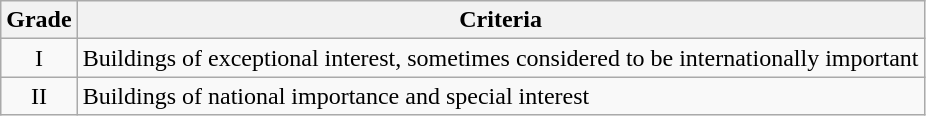<table class="wikitable">
<tr>
<th>Grade</th>
<th>Criteria</th>
</tr>
<tr>
<td align="center" >I</td>
<td>Buildings of exceptional interest, sometimes considered to be internationally important</td>
</tr>
<tr>
<td align="center" >II</td>
<td>Buildings of national importance and special interest</td>
</tr>
</table>
